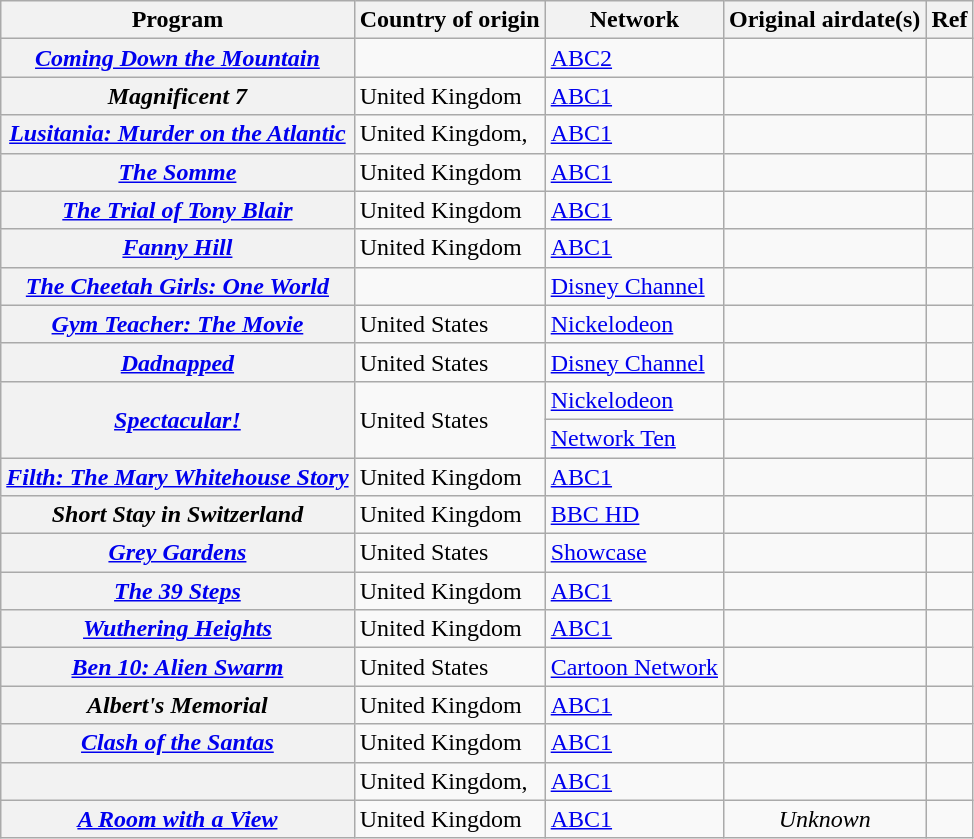<table class="wikitable plainrowheaders sortable">
<tr>
<th scope="col">Program</th>
<th scope="col">Country of origin</th>
<th scope="col">Network</th>
<th scope="col">Original airdate(s)</th>
<th scope="col" class="unsortable">Ref</th>
</tr>
<tr>
<th scope="row"><em><a href='#'>Coming Down the Mountain</a></em></th>
<td></td>
<td><a href='#'>ABC2</a></td>
<td align=center></td>
<td align=center></td>
</tr>
<tr>
<th scope="row"><em>Magnificent 7</em></th>
<td>United Kingdom</td>
<td><a href='#'>ABC1</a></td>
<td align=center></td>
<td align=center></td>
</tr>
<tr>
<th scope="row"><em><a href='#'>Lusitania: Murder on the Atlantic</a></em></th>
<td>United Kingdom,<br></td>
<td><a href='#'>ABC1</a></td>
<td align=center></td>
<td align=center></td>
</tr>
<tr>
<th scope="row"><em><a href='#'>The Somme</a></em></th>
<td>United Kingdom</td>
<td><a href='#'>ABC1</a></td>
<td align=center></td>
<td align=center></td>
</tr>
<tr>
<th scope="row"><em><a href='#'>The Trial of Tony Blair</a></em></th>
<td>United Kingdom</td>
<td><a href='#'>ABC1</a></td>
<td align=center></td>
<td align=center></td>
</tr>
<tr>
<th scope="row"><em><a href='#'>Fanny Hill</a></em></th>
<td>United Kingdom</td>
<td><a href='#'>ABC1</a></td>
<td align=center></td>
<td align=center></td>
</tr>
<tr>
<th scope="row"><em><a href='#'>The Cheetah Girls: One World</a></em></th>
<td></td>
<td><a href='#'>Disney Channel</a></td>
<td align=center></td>
<td align=center></td>
</tr>
<tr>
<th scope="row"><em><a href='#'>Gym Teacher: The Movie</a></em></th>
<td>United States</td>
<td><a href='#'>Nickelodeon</a></td>
<td align=center></td>
<td align=center></td>
</tr>
<tr>
<th scope="row"><em><a href='#'>Dadnapped</a></em></th>
<td>United States</td>
<td><a href='#'>Disney Channel</a></td>
<td align=center></td>
<td align=center></td>
</tr>
<tr>
<th scope="row" rowspan="2"><em><a href='#'>Spectacular!</a></em></th>
<td rowspan="2">United States</td>
<td><a href='#'>Nickelodeon</a></td>
<td align=center></td>
<td align=center></td>
</tr>
<tr>
<td><a href='#'>Network Ten</a></td>
<td align=center></td>
<td align=center></td>
</tr>
<tr>
<th scope="row"><em><a href='#'>Filth: The Mary Whitehouse Story</a></em></th>
<td>United Kingdom</td>
<td><a href='#'>ABC1</a></td>
<td align=center></td>
<td align=center></td>
</tr>
<tr>
<th scope="row"><em>Short Stay in Switzerland</em></th>
<td>United Kingdom</td>
<td><a href='#'>BBC HD</a></td>
<td align=center></td>
<td align=center></td>
</tr>
<tr>
<th scope="row"><em><a href='#'>Grey Gardens</a></em></th>
<td>United States</td>
<td><a href='#'>Showcase</a></td>
<td align=center></td>
<td align=center></td>
</tr>
<tr>
<th scope="row"><em><a href='#'>The 39 Steps</a></em></th>
<td>United Kingdom</td>
<td><a href='#'>ABC1</a></td>
<td align=center></td>
<td align=center></td>
</tr>
<tr>
<th scope="row"><em><a href='#'>Wuthering Heights</a></em></th>
<td>United Kingdom</td>
<td><a href='#'>ABC1</a></td>
<td align=center></td>
<td align=center></td>
</tr>
<tr>
<th scope="row"><em><a href='#'>Ben 10: Alien Swarm</a></em></th>
<td>United States</td>
<td><a href='#'>Cartoon Network</a></td>
<td align=center></td>
<td align=center></td>
</tr>
<tr>
<th scope="row"><em>Albert's Memorial</em></th>
<td>United Kingdom</td>
<td><a href='#'>ABC1</a></td>
<td align=center></td>
<td align=center></td>
</tr>
<tr>
<th scope="row"><em><a href='#'>Clash of the Santas</a></em></th>
<td>United Kingdom</td>
<td><a href='#'>ABC1</a></td>
<td align=center></td>
<td align=center></td>
</tr>
<tr>
<th scope="row"></th>
<td>United Kingdom,<br></td>
<td><a href='#'>ABC1</a></td>
<td align=center></td>
<td align=center></td>
</tr>
<tr>
<th scope="row"><em><a href='#'>A Room with a View</a></em></th>
<td>United Kingdom</td>
<td><a href='#'>ABC1</a></td>
<td align=center><em>Unknown</em></td>
<td align=center></td>
</tr>
</table>
